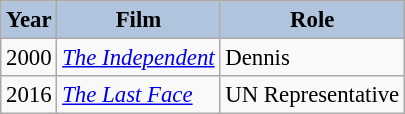<table class="wikitable" style="font-size:95%;">
<tr>
<th style="background:#B0C4DE;">Year</th>
<th style="background:#B0C4DE;">Film</th>
<th style="background:#B0C4DE;">Role</th>
</tr>
<tr>
<td>2000</td>
<td><em><a href='#'>The Independent</a></em></td>
<td>Dennis</td>
</tr>
<tr>
<td>2016</td>
<td><em><a href='#'>The Last Face</a></em></td>
<td>UN Representative</td>
</tr>
</table>
